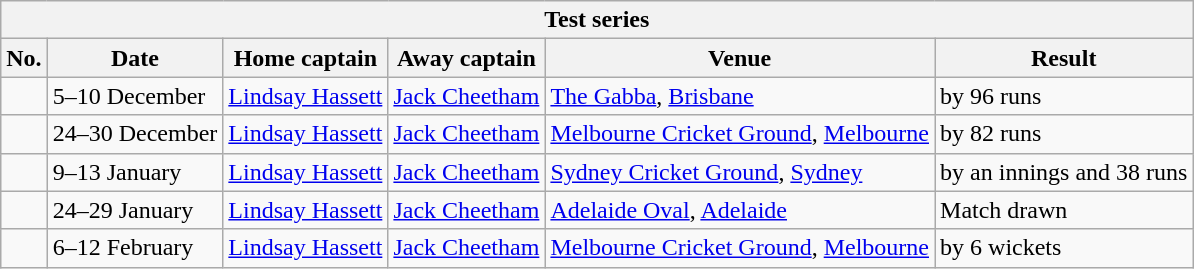<table class="wikitable">
<tr>
<th colspan="9">Test series</th>
</tr>
<tr>
<th>No.</th>
<th>Date</th>
<th>Home captain</th>
<th>Away captain</th>
<th>Venue</th>
<th>Result</th>
</tr>
<tr>
<td></td>
<td>5–10 December</td>
<td><a href='#'>Lindsay Hassett</a></td>
<td><a href='#'>Jack Cheetham</a></td>
<td><a href='#'>The Gabba</a>, <a href='#'>Brisbane</a></td>
<td> by 96 runs</td>
</tr>
<tr>
<td></td>
<td>24–30 December</td>
<td><a href='#'>Lindsay Hassett</a></td>
<td><a href='#'>Jack Cheetham</a></td>
<td><a href='#'>Melbourne Cricket Ground</a>, <a href='#'>Melbourne</a></td>
<td> by 82 runs</td>
</tr>
<tr>
<td></td>
<td>9–13 January</td>
<td><a href='#'>Lindsay Hassett</a></td>
<td><a href='#'>Jack Cheetham</a></td>
<td><a href='#'>Sydney Cricket Ground</a>, <a href='#'>Sydney</a></td>
<td> by an innings and 38 runs</td>
</tr>
<tr>
<td></td>
<td>24–29 January</td>
<td><a href='#'>Lindsay Hassett</a></td>
<td><a href='#'>Jack Cheetham</a></td>
<td><a href='#'>Adelaide Oval</a>, <a href='#'>Adelaide</a></td>
<td>Match drawn</td>
</tr>
<tr>
<td></td>
<td>6–12 February</td>
<td><a href='#'>Lindsay Hassett</a></td>
<td><a href='#'>Jack Cheetham</a></td>
<td><a href='#'>Melbourne Cricket Ground</a>, <a href='#'>Melbourne</a></td>
<td> by 6 wickets</td>
</tr>
</table>
